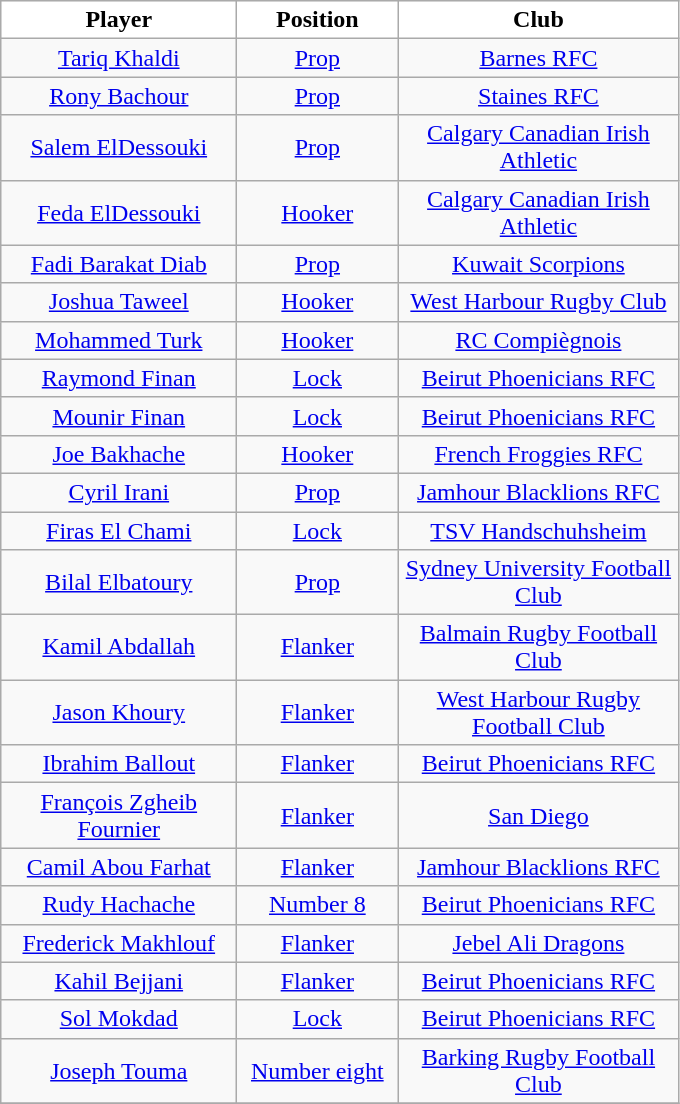<table class="wikitable" style="text-align:center">
<tr>
<th style="background:white; width:150px">Player</th>
<th style="background:white; width:100px">Position</th>
<th style="background:white; width:180px">Club</th>
</tr>
<tr>
<td><a href='#'>Tariq Khaldi</a></td>
<td><a href='#'>Prop</a></td>
<td> <a href='#'>Barnes RFC</a></td>
</tr>
<tr>
<td><a href='#'>Rony Bachour</a></td>
<td><a href='#'>Prop</a></td>
<td> <a href='#'>Staines RFC</a></td>
</tr>
<tr>
<td><a href='#'>Salem ElDessouki</a></td>
<td><a href='#'>Prop</a></td>
<td> <a href='#'>Calgary Canadian Irish Athletic</a></td>
</tr>
<tr>
<td><a href='#'>Feda ElDessouki</a></td>
<td><a href='#'>Hooker</a></td>
<td> <a href='#'>Calgary Canadian Irish Athletic</a></td>
</tr>
<tr>
<td><a href='#'>Fadi Barakat Diab</a></td>
<td><a href='#'>Prop</a></td>
<td> <a href='#'>Kuwait Scorpions</a></td>
</tr>
<tr>
<td><a href='#'>Joshua Taweel</a></td>
<td><a href='#'>Hooker</a></td>
<td> <a href='#'>West Harbour Rugby Club</a></td>
</tr>
<tr>
<td><a href='#'>Mohammed Turk</a></td>
<td><a href='#'>Hooker</a></td>
<td> <a href='#'>RC Compiègnois</a></td>
</tr>
<tr>
<td><a href='#'>Raymond Finan</a></td>
<td><a href='#'>Lock</a></td>
<td> <a href='#'>Beirut Phoenicians RFC</a></td>
</tr>
<tr>
<td><a href='#'>Mounir Finan</a></td>
<td><a href='#'>Lock</a></td>
<td> <a href='#'>Beirut Phoenicians RFC</a></td>
</tr>
<tr>
<td><a href='#'>Joe Bakhache</a></td>
<td><a href='#'>Hooker</a></td>
<td> <a href='#'>French Froggies RFC</a></td>
</tr>
<tr>
<td><a href='#'>Cyril Irani</a></td>
<td><a href='#'>Prop</a></td>
<td> <a href='#'>Jamhour Blacklions RFC</a></td>
</tr>
<tr>
<td><a href='#'>Firas El Chami</a></td>
<td><a href='#'>Lock</a></td>
<td> <a href='#'>TSV Handschuhsheim</a></td>
</tr>
<tr>
<td><a href='#'>Bilal Elbatoury</a></td>
<td><a href='#'>Prop</a></td>
<td> <a href='#'>Sydney University Football Club</a></td>
</tr>
<tr>
<td><a href='#'>Kamil Abdallah</a></td>
<td><a href='#'>Flanker</a></td>
<td> <a href='#'>Balmain Rugby Football Club</a></td>
</tr>
<tr>
<td><a href='#'>Jason Khoury</a></td>
<td><a href='#'>Flanker</a></td>
<td> <a href='#'>West Harbour Rugby Football Club</a></td>
</tr>
<tr>
<td><a href='#'>Ibrahim Ballout</a></td>
<td><a href='#'>Flanker</a></td>
<td> <a href='#'>Beirut Phoenicians RFC</a></td>
</tr>
<tr>
<td><a href='#'>François Zgheib Fournier</a></td>
<td><a href='#'>Flanker</a></td>
<td> <a href='#'>San Diego</a></td>
</tr>
<tr>
<td><a href='#'>Camil Abou Farhat</a></td>
<td><a href='#'>Flanker</a></td>
<td> <a href='#'>Jamhour Blacklions RFC</a></td>
</tr>
<tr>
<td><a href='#'>Rudy Hachache</a></td>
<td><a href='#'>Number 8</a></td>
<td><a href='#'>Beirut Phoenicians RFC</a></td>
</tr>
<tr>
<td><a href='#'>Frederick Makhlouf</a></td>
<td><a href='#'>Flanker</a></td>
<td> <a href='#'>Jebel Ali Dragons</a></td>
</tr>
<tr>
<td><a href='#'>Kahil Bejjani</a></td>
<td><a href='#'>Flanker</a></td>
<td> <a href='#'>Beirut Phoenicians RFC</a></td>
</tr>
<tr>
<td><a href='#'>Sol Mokdad</a></td>
<td><a href='#'>Lock</a></td>
<td> <a href='#'>Beirut Phoenicians RFC</a></td>
</tr>
<tr>
<td><a href='#'>Joseph Touma</a></td>
<td><a href='#'>Number eight</a></td>
<td> <a href='#'>Barking Rugby Football Club</a></td>
</tr>
<tr>
</tr>
</table>
